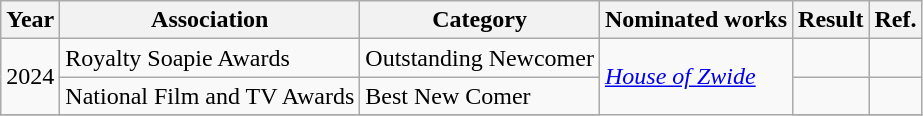<table class="wikitable sortable">
<tr>
<th>Year</th>
<th>Association</th>
<th>Category</th>
<th>Nominated works</th>
<th>Result</th>
<th>Ref.</th>
</tr>
<tr>
<td rowspan=2>2024</td>
<td>Royalty Soapie Awards</td>
<td>Outstanding Newcomer</td>
<td rowspan=5><em><a href='#'>House of Zwide</a></em></td>
<td></td>
<td></td>
</tr>
<tr>
<td>National Film and TV Awards</td>
<td>Best New Comer</td>
<td></td>
<td></td>
</tr>
<tr>
</tr>
</table>
